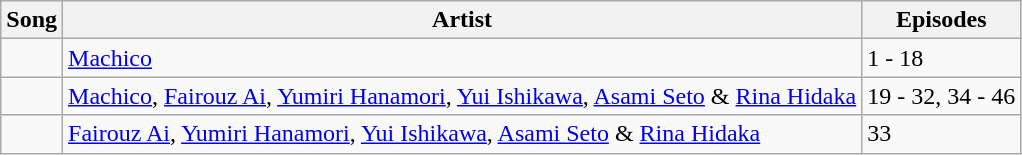<table class="wikitable">
<tr>
<th>Song</th>
<th>Artist</th>
<th>Episodes</th>
</tr>
<tr>
<td></td>
<td><a href='#'>Machico</a></td>
<td>1 - 18</td>
</tr>
<tr>
<td></td>
<td><a href='#'>Machico</a>, <a href='#'>Fairouz Ai</a>, <a href='#'>Yumiri Hanamori</a>, <a href='#'>Yui Ishikawa</a>, <a href='#'>Asami Seto</a> & <a href='#'>Rina Hidaka</a></td>
<td>19 - 32, 34 - 46</td>
</tr>
<tr>
<td></td>
<td><a href='#'>Fairouz Ai</a>, <a href='#'>Yumiri Hanamori</a>, <a href='#'>Yui Ishikawa</a>, <a href='#'>Asami Seto</a> & <a href='#'>Rina Hidaka</a></td>
<td>33</td>
</tr>
</table>
